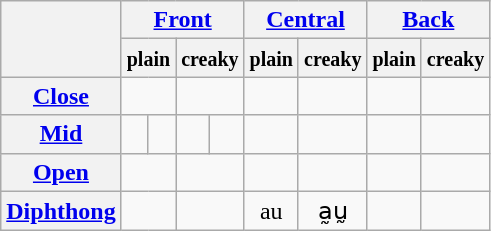<table class="wikitable" style="text-align:center">
<tr>
<th rowspan="2"></th>
<th colspan="4"><a href='#'>Front</a></th>
<th colspan="2"><a href='#'>Central</a></th>
<th colspan="2"><a href='#'>Back</a></th>
</tr>
<tr>
<th colspan="2"><small>plain</small></th>
<th colspan="2"><small>creaky</small></th>
<th><small>plain</small></th>
<th><small>creaky</small></th>
<th><small>plain</small></th>
<th><small>creaky</small></th>
</tr>
<tr align="center">
<th><a href='#'>Close</a></th>
<td colspan="2"></td>
<td colspan="2"></td>
<td></td>
<td></td>
<td></td>
<td></td>
</tr>
<tr>
<th><a href='#'>Mid</a></th>
<td></td>
<td></td>
<td></td>
<td></td>
<td></td>
<td></td>
<td></td>
<td></td>
</tr>
<tr align="center">
<th><a href='#'>Open</a></th>
<td colspan="2"></td>
<td colspan="2"></td>
<td></td>
<td></td>
<td></td>
<td></td>
</tr>
<tr>
<th><a href='#'>Diphthong</a></th>
<td colspan="2"></td>
<td colspan="2"></td>
<td>au</td>
<td>a̰ṵ</td>
<td></td>
<td></td>
</tr>
</table>
